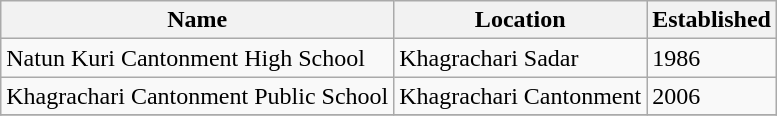<table class="wikitable sortable">
<tr>
<th>Name</th>
<th>Location</th>
<th>Established</th>
</tr>
<tr>
<td>Natun Kuri Cantonment High School</td>
<td>Khagrachari Sadar</td>
<td>1986</td>
</tr>
<tr>
<td>Khagrachari Cantonment Public School</td>
<td>Khagrachari Cantonment</td>
<td>2006</td>
</tr>
<tr>
</tr>
</table>
